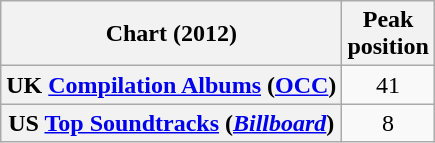<table class="wikitable sortable plainrowheaders" style="text-align:center">
<tr>
<th scope="col">Chart (2012)</th>
<th scope="col">Peak<br>position</th>
</tr>
<tr>
<th scope="row">UK <a href='#'>Compilation Albums</a> (<a href='#'>OCC</a>)</th>
<td>41</td>
</tr>
<tr>
<th scope="row">US <a href='#'>Top Soundtracks</a> (<em><a href='#'>Billboard</a></em>)</th>
<td>8</td>
</tr>
</table>
